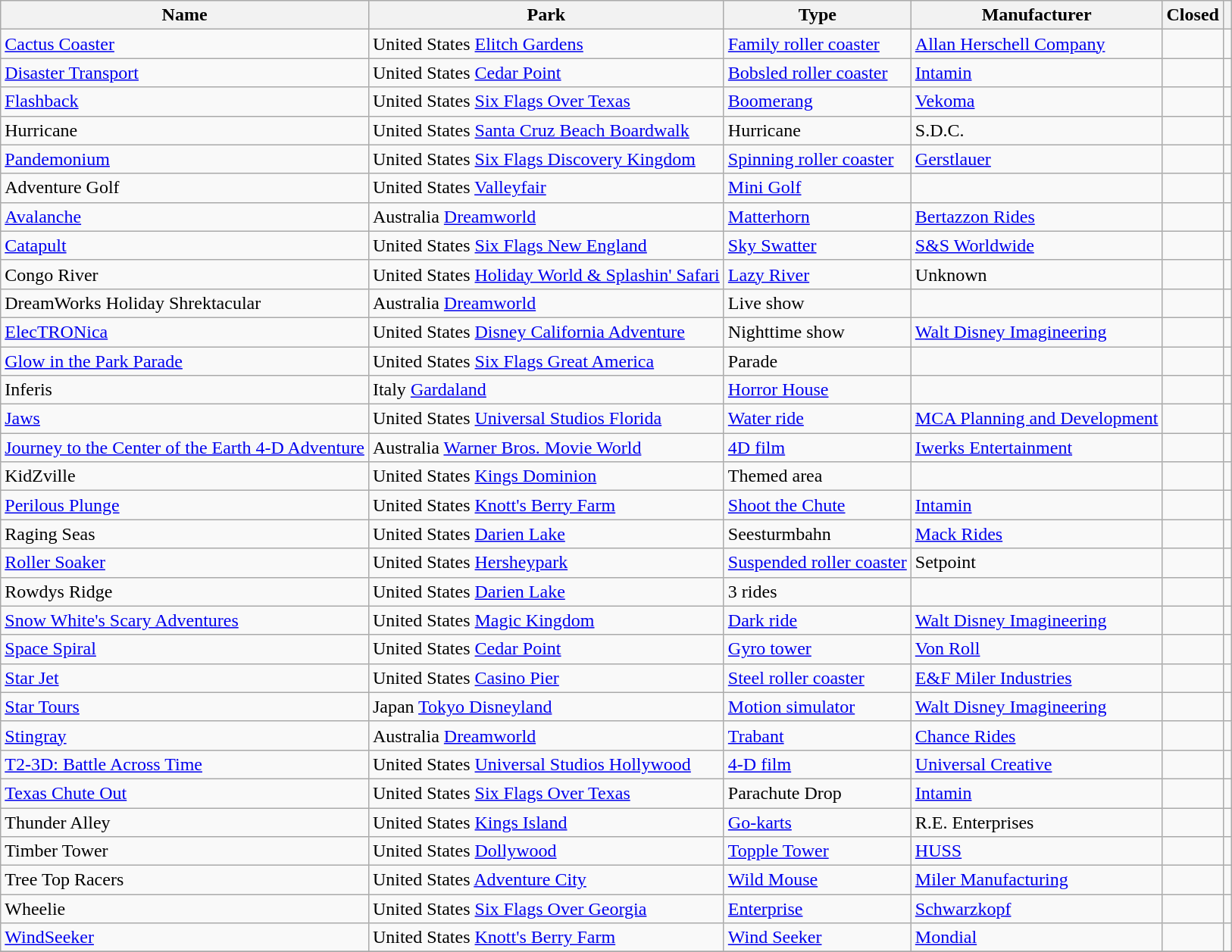<table class="wikitable sortable">
<tr>
<th>Name</th>
<th>Park</th>
<th>Type</th>
<th>Manufacturer</th>
<th>Closed</th>
<th class="unsortable"></th>
</tr>
<tr>
<td><a href='#'>Cactus Coaster</a></td>
<td>United States <a href='#'>Elitch Gardens</a></td>
<td><a href='#'>Family roller coaster</a></td>
<td><a href='#'>Allan Herschell Company</a></td>
<td></td>
<td></td>
</tr>
<tr>
<td><a href='#'>Disaster Transport</a></td>
<td>United States <a href='#'>Cedar Point</a></td>
<td><a href='#'>Bobsled roller coaster</a></td>
<td><a href='#'>Intamin</a></td>
<td></td>
<td></td>
</tr>
<tr>
<td><a href='#'>Flashback</a></td>
<td>United States <a href='#'>Six Flags Over Texas</a></td>
<td><a href='#'>Boomerang</a></td>
<td><a href='#'>Vekoma</a></td>
<td></td>
<td></td>
</tr>
<tr>
<td>Hurricane</td>
<td>United States <a href='#'>Santa Cruz Beach Boardwalk</a></td>
<td>Hurricane</td>
<td>S.D.C.</td>
<td></td>
<td></td>
</tr>
<tr>
<td><a href='#'>Pandemonium</a></td>
<td>United States <a href='#'>Six Flags Discovery Kingdom</a></td>
<td><a href='#'>Spinning roller coaster</a></td>
<td><a href='#'>Gerstlauer</a></td>
<td></td>
<td></td>
</tr>
<tr>
<td>Adventure Golf</td>
<td>United States <a href='#'>Valleyfair</a></td>
<td><a href='#'>Mini Golf</a></td>
<td></td>
<td></td>
<td></td>
</tr>
<tr>
<td><a href='#'>Avalanche</a></td>
<td>Australia <a href='#'>Dreamworld</a></td>
<td><a href='#'>Matterhorn</a></td>
<td><a href='#'>Bertazzon Rides</a></td>
<td></td>
<td></td>
</tr>
<tr>
<td><a href='#'>Catapult</a></td>
<td>United States <a href='#'>Six Flags New England</a></td>
<td><a href='#'>Sky Swatter</a></td>
<td><a href='#'>S&S Worldwide</a></td>
<td></td>
<td></td>
</tr>
<tr>
<td>Congo River</td>
<td>United States <a href='#'>Holiday World & Splashin' Safari</a></td>
<td><a href='#'>Lazy River</a></td>
<td>Unknown</td>
<td></td>
<td></td>
</tr>
<tr>
<td>DreamWorks Holiday Shrektacular</td>
<td>Australia <a href='#'>Dreamworld</a></td>
<td>Live show</td>
<td></td>
<td></td>
<td></td>
</tr>
<tr>
<td><a href='#'>ElecTRONica</a></td>
<td>United States <a href='#'>Disney California Adventure</a></td>
<td>Nighttime show</td>
<td><a href='#'>Walt Disney Imagineering</a></td>
<td></td>
<td></td>
</tr>
<tr>
<td><a href='#'>Glow in the Park Parade</a></td>
<td>United States <a href='#'>Six Flags Great America</a></td>
<td>Parade</td>
<td></td>
<td></td>
<td></td>
</tr>
<tr>
<td>Inferis</td>
<td>Italy <a href='#'>Gardaland</a></td>
<td><a href='#'>Horror House</a></td>
<td></td>
<td></td>
<td></td>
</tr>
<tr>
<td><a href='#'>Jaws</a></td>
<td>United States <a href='#'>Universal Studios Florida</a></td>
<td><a href='#'>Water ride</a></td>
<td><a href='#'>MCA Planning and Development</a></td>
<td></td>
<td></td>
</tr>
<tr>
<td><a href='#'>Journey to the Center of the Earth 4-D Adventure</a></td>
<td>Australia <a href='#'>Warner Bros. Movie World</a></td>
<td><a href='#'>4D film</a></td>
<td><a href='#'>Iwerks Entertainment</a></td>
<td></td>
<td></td>
</tr>
<tr>
<td>KidZville</td>
<td>United States <a href='#'>Kings Dominion</a></td>
<td>Themed area</td>
<td></td>
<td></td>
<td></td>
</tr>
<tr>
<td><a href='#'>Perilous Plunge</a></td>
<td>United States <a href='#'>Knott's Berry Farm</a></td>
<td><a href='#'>Shoot the Chute</a></td>
<td><a href='#'>Intamin</a></td>
<td></td>
<td></td>
</tr>
<tr>
<td>Raging Seas</td>
<td>United States <a href='#'>Darien Lake</a></td>
<td>Seesturmbahn</td>
<td><a href='#'>Mack Rides</a></td>
<td></td>
<td></td>
</tr>
<tr>
<td><a href='#'>Roller Soaker</a></td>
<td>United States <a href='#'>Hersheypark</a></td>
<td><a href='#'>Suspended roller coaster</a></td>
<td>Setpoint</td>
<td></td>
<td></td>
</tr>
<tr>
<td>Rowdys Ridge</td>
<td>United States <a href='#'>Darien Lake</a></td>
<td>3 rides</td>
<td></td>
<td></td>
<td></td>
</tr>
<tr>
<td><a href='#'>Snow White's Scary Adventures</a></td>
<td>United States <a href='#'>Magic Kingdom</a></td>
<td><a href='#'>Dark ride</a></td>
<td><a href='#'>Walt Disney Imagineering</a></td>
<td></td>
<td></td>
</tr>
<tr>
<td><a href='#'>Space Spiral</a></td>
<td>United States <a href='#'>Cedar Point</a></td>
<td><a href='#'>Gyro tower</a></td>
<td><a href='#'>Von Roll</a></td>
<td></td>
<td></td>
</tr>
<tr>
<td><a href='#'>Star Jet</a></td>
<td>United States <a href='#'>Casino Pier</a></td>
<td><a href='#'>Steel roller coaster</a></td>
<td><a href='#'>E&F Miler Industries</a></td>
<td></td>
<td></td>
</tr>
<tr>
<td><a href='#'>Star Tours</a></td>
<td>Japan <a href='#'>Tokyo Disneyland</a></td>
<td><a href='#'>Motion simulator</a></td>
<td><a href='#'>Walt Disney Imagineering</a></td>
<td></td>
<td></td>
</tr>
<tr>
<td><a href='#'>Stingray</a></td>
<td>Australia <a href='#'>Dreamworld</a></td>
<td><a href='#'>Trabant</a></td>
<td><a href='#'>Chance Rides</a></td>
<td></td>
<td></td>
</tr>
<tr>
<td><a href='#'>T2-3D: Battle Across Time</a></td>
<td>United States <a href='#'>Universal Studios Hollywood</a></td>
<td><a href='#'>4-D film</a></td>
<td><a href='#'>Universal Creative</a></td>
<td></td>
<td></td>
</tr>
<tr>
<td><a href='#'>Texas Chute Out</a></td>
<td>United States <a href='#'>Six Flags Over Texas</a></td>
<td>Parachute Drop</td>
<td><a href='#'>Intamin</a></td>
<td></td>
<td></td>
</tr>
<tr>
<td>Thunder Alley</td>
<td>United States <a href='#'>Kings Island</a></td>
<td><a href='#'>Go-karts</a></td>
<td>R.E. Enterprises</td>
<td></td>
<td></td>
</tr>
<tr>
<td>Timber Tower</td>
<td>United States <a href='#'>Dollywood</a></td>
<td><a href='#'>Topple Tower</a></td>
<td><a href='#'>HUSS</a></td>
<td></td>
<td></td>
</tr>
<tr>
<td>Tree Top Racers</td>
<td>United States <a href='#'>Adventure City</a></td>
<td><a href='#'>Wild Mouse</a></td>
<td><a href='#'>Miler Manufacturing</a></td>
<td></td>
<td></td>
</tr>
<tr>
<td>Wheelie</td>
<td>United States <a href='#'>Six Flags Over Georgia</a></td>
<td><a href='#'>Enterprise</a></td>
<td><a href='#'>Schwarzkopf</a></td>
<td></td>
<td></td>
</tr>
<tr>
<td><a href='#'>WindSeeker</a></td>
<td>United States <a href='#'>Knott's Berry Farm</a></td>
<td><a href='#'>Wind Seeker</a></td>
<td><a href='#'>Mondial</a></td>
<td></td>
<td></td>
</tr>
<tr>
</tr>
</table>
